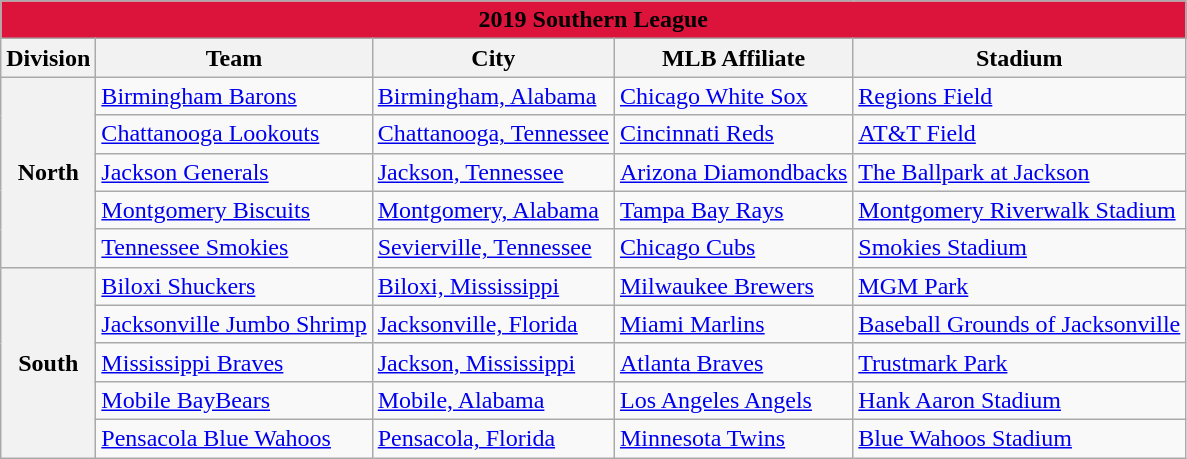<table class="wikitable" style="width:auto">
<tr>
<td bgcolor="#DC143C" align="center" colspan="7"><strong><span>2019 Southern League</span></strong></td>
</tr>
<tr>
<th>Division</th>
<th>Team</th>
<th>City</th>
<th>MLB Affiliate</th>
<th>Stadium</th>
</tr>
<tr>
<th rowspan="5">North</th>
<td><a href='#'>Birmingham Barons</a></td>
<td><a href='#'>Birmingham, Alabama</a></td>
<td><a href='#'>Chicago White Sox</a></td>
<td><a href='#'>Regions Field</a></td>
</tr>
<tr>
<td><a href='#'>Chattanooga Lookouts</a></td>
<td><a href='#'>Chattanooga, Tennessee</a></td>
<td><a href='#'>Cincinnati Reds</a></td>
<td><a href='#'>AT&T Field</a></td>
</tr>
<tr>
<td><a href='#'>Jackson Generals</a></td>
<td><a href='#'>Jackson, Tennessee</a></td>
<td><a href='#'>Arizona Diamondbacks</a></td>
<td><a href='#'>The Ballpark at Jackson</a></td>
</tr>
<tr>
<td><a href='#'>Montgomery Biscuits</a></td>
<td><a href='#'>Montgomery, Alabama</a></td>
<td><a href='#'>Tampa Bay Rays</a></td>
<td><a href='#'>Montgomery Riverwalk Stadium</a></td>
</tr>
<tr>
<td><a href='#'>Tennessee Smokies</a></td>
<td><a href='#'>Sevierville, Tennessee</a></td>
<td><a href='#'>Chicago Cubs</a></td>
<td><a href='#'>Smokies Stadium</a></td>
</tr>
<tr>
<th rowspan="5">South</th>
<td><a href='#'>Biloxi Shuckers</a></td>
<td><a href='#'>Biloxi, Mississippi</a></td>
<td><a href='#'>Milwaukee Brewers</a></td>
<td><a href='#'>MGM Park</a></td>
</tr>
<tr>
<td><a href='#'>Jacksonville Jumbo Shrimp</a></td>
<td><a href='#'>Jacksonville, Florida</a></td>
<td><a href='#'>Miami Marlins</a></td>
<td><a href='#'>Baseball Grounds of Jacksonville</a></td>
</tr>
<tr>
<td><a href='#'>Mississippi Braves</a></td>
<td><a href='#'>Jackson, Mississippi</a></td>
<td><a href='#'>Atlanta Braves</a></td>
<td><a href='#'>Trustmark Park</a></td>
</tr>
<tr>
<td><a href='#'>Mobile BayBears</a></td>
<td><a href='#'>Mobile, Alabama</a></td>
<td><a href='#'>Los Angeles Angels</a></td>
<td><a href='#'>Hank Aaron Stadium</a></td>
</tr>
<tr>
<td><a href='#'>Pensacola Blue Wahoos</a></td>
<td><a href='#'>Pensacola, Florida</a></td>
<td><a href='#'>Minnesota Twins</a></td>
<td><a href='#'>Blue Wahoos Stadium</a></td>
</tr>
</table>
